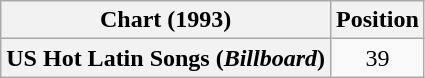<table class="wikitable plainrowheaders" style="text-align:center">
<tr>
<th scope="col">Chart (1993)</th>
<th scope="col">Position</th>
</tr>
<tr>
<th scope="row">US Hot Latin Songs (<em>Billboard</em>)</th>
<td>39</td>
</tr>
</table>
